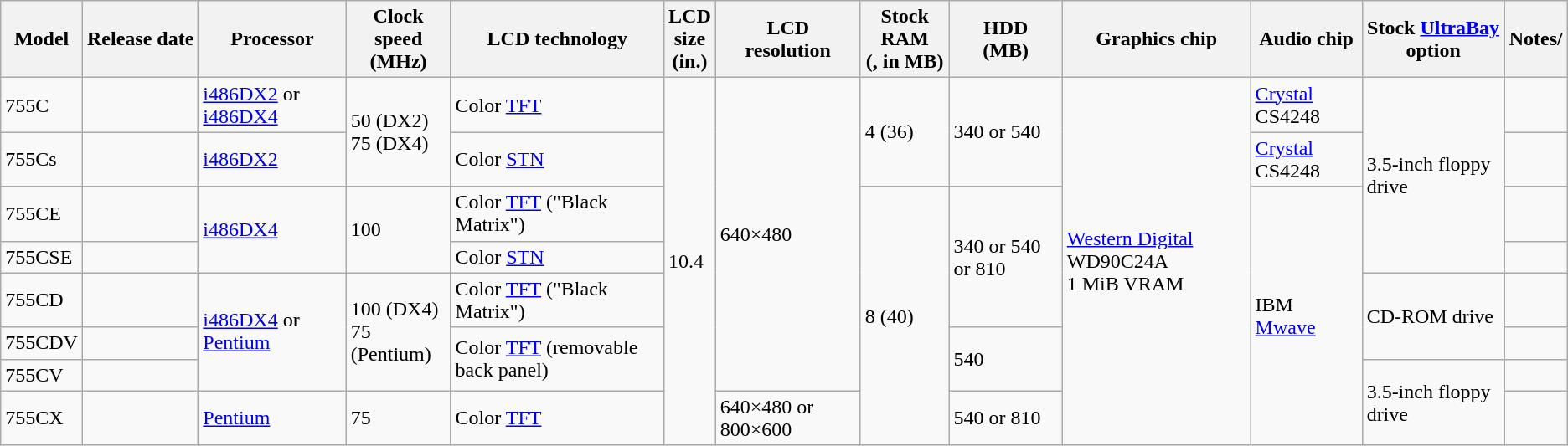<table class="wikitable sortable">
<tr>
<th>Model</th>
<th>Release date</th>
<th>Processor</th>
<th>Clock<br>speed<br>(MHz)</th>
<th>LCD technology</th>
<th>LCD <br>size<br>(in.)</th>
<th>LCD <br>resolution</th>
<th>Stock RAM<br>(, in MB)</th>
<th>HDD<br>(MB)</th>
<th>Graphics chip</th>
<th>Audio chip</th>
<th>Stock <a href='#'>UltraBay</a><br>option</th>
<th>Notes/</th>
</tr>
<tr>
<td>755C</td>
<td></td>
<td><a href='#'>i486DX2</a> or <a href='#'>i486DX4</a></td>
<td rowspan="2">50 (DX2)<br>75 (DX4)</td>
<td>Color <a href='#'>TFT</a></td>
<td rowspan="8">10.4</td>
<td rowspan="7">640×480</td>
<td rowspan="2">4 (36)</td>
<td rowspan="2">340 or 540</td>
<td rowspan="8"><a href='#'>Western Digital</a> WD90C24A<br>1 MiB VRAM</td>
<td><a href='#'>Crystal</a> CS4248</td>
<td rowspan="4">3.5-inch floppy drive</td>
<td></td>
</tr>
<tr>
<td>755Cs</td>
<td></td>
<td><a href='#'>i486DX2</a></td>
<td>Color <a href='#'>STN</a></td>
<td><a href='#'>Crystal</a> CS4248</td>
<td></td>
</tr>
<tr>
<td>755CE</td>
<td></td>
<td rowspan="2"><a href='#'>i486DX4</a></td>
<td rowspan="2">100</td>
<td>Color <a href='#'>TFT</a> ("Black Matrix")</td>
<td rowspan="6">8 (40)</td>
<td rowspan="3">340 or 540 or 810</td>
<td rowspan="6">IBM <a href='#'>Mwave</a></td>
<td></td>
</tr>
<tr>
<td>755CSE</td>
<td></td>
<td>Color <a href='#'>STN</a></td>
<td></td>
</tr>
<tr>
<td>755CD</td>
<td></td>
<td rowspan="3"><a href='#'>i486DX4</a> or <a href='#'>Pentium</a></td>
<td rowspan="3">100 (DX4)<br>75 (Pentium)</td>
<td>Color <a href='#'>TFT</a> ("Black Matrix")</td>
<td rowspan="2">CD-ROM drive</td>
<td></td>
</tr>
<tr>
<td>755CDV</td>
<td></td>
<td rowspan="2">Color <a href='#'>TFT</a> (removable back panel)</td>
<td rowspan="2">540</td>
<td></td>
</tr>
<tr>
<td>755CV</td>
<td></td>
<td rowspan="2">3.5-inch floppy drive</td>
<td></td>
</tr>
<tr>
<td>755CX</td>
<td></td>
<td><a href='#'>Pentium</a></td>
<td>75</td>
<td>Color <a href='#'>TFT</a></td>
<td>640×480 or 800×600</td>
<td>540 or 810</td>
<td></td>
</tr>
</table>
